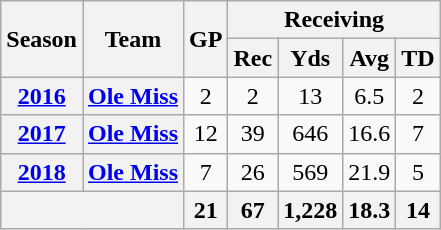<table class="wikitable" style="text-align:center;">
<tr>
<th rowspan="2">Season</th>
<th rowspan="2">Team</th>
<th rowspan="2">GP</th>
<th colspan="4">Receiving</th>
</tr>
<tr>
<th>Rec</th>
<th>Yds</th>
<th>Avg</th>
<th>TD</th>
</tr>
<tr>
<th><a href='#'>2016</a></th>
<th><a href='#'>Ole Miss</a></th>
<td>2</td>
<td>2</td>
<td>13</td>
<td>6.5</td>
<td>2</td>
</tr>
<tr>
<th><a href='#'>2017</a></th>
<th><a href='#'>Ole Miss</a></th>
<td>12</td>
<td>39</td>
<td>646</td>
<td>16.6</td>
<td>7</td>
</tr>
<tr>
<th><a href='#'>2018</a></th>
<th><a href='#'>Ole Miss</a></th>
<td>7</td>
<td>26</td>
<td>569</td>
<td>21.9</td>
<td>5</td>
</tr>
<tr>
<th colspan="2"></th>
<th>21</th>
<th>67</th>
<th>1,228</th>
<th>18.3</th>
<th>14</th>
</tr>
</table>
